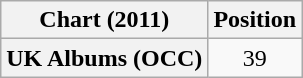<table class="wikitable plainrowheaders" style="text-align:center">
<tr>
<th scope="col">Chart (2011)</th>
<th scope="col">Position</th>
</tr>
<tr>
<th scope="row">UK Albums (OCC)</th>
<td>39</td>
</tr>
</table>
